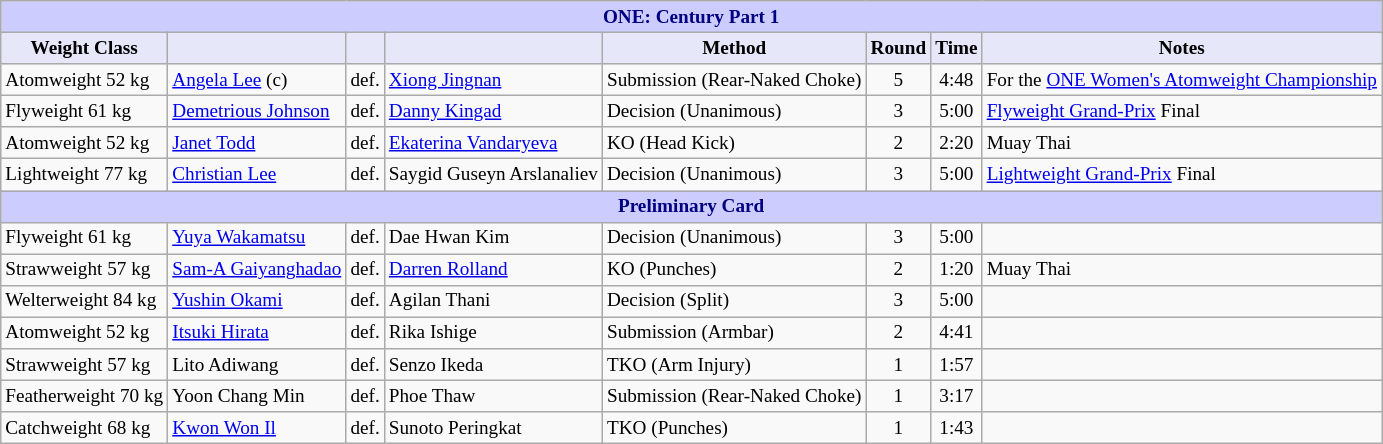<table class="wikitable" style="font-size: 80%;">
<tr>
<th colspan="8" style="background-color: #ccf; color: #000080; text-align: center;"><strong>ONE: Century Part 1</strong></th>
</tr>
<tr>
<th colspan="1" style="background-color: #E6E8FA; color: #000000; text-align: center;">Weight Class</th>
<th colspan="1" style="background-color: #E6E8FA; color: #000000; text-align: center;"></th>
<th colspan="1" style="background-color: #E6E8FA; color: #000000; text-align: center;"></th>
<th colspan="1" style="background-color: #E6E8FA; color: #000000; text-align: center;"></th>
<th colspan="1" style="background-color: #E6E8FA; color: #000000; text-align: center;">Method</th>
<th colspan="1" style="background-color: #E6E8FA; color: #000000; text-align: center;">Round</th>
<th colspan="1" style="background-color: #E6E8FA; color: #000000; text-align: center;">Time</th>
<th colspan="1" style="background-color: #E6E8FA; color: #000000; text-align: center;">Notes</th>
</tr>
<tr>
<td>Atomweight 52 kg</td>
<td> <a href='#'>Angela Lee</a> (c)</td>
<td>def.</td>
<td> <a href='#'>Xiong Jingnan</a></td>
<td>Submission (Rear-Naked Choke)</td>
<td align=center>5</td>
<td align=center>4:48</td>
<td>For the <a href='#'>ONE Women's Atomweight Championship</a></td>
</tr>
<tr>
<td>Flyweight 61 kg</td>
<td> <a href='#'>Demetrious Johnson</a></td>
<td>def.</td>
<td> <a href='#'>Danny Kingad</a></td>
<td>Decision (Unanimous)</td>
<td align=center>3</td>
<td align=center>5:00</td>
<td><a href='#'>Flyweight Grand-Prix</a> Final</td>
</tr>
<tr>
<td>Atomweight 52 kg</td>
<td> <a href='#'>Janet Todd</a></td>
<td>def.</td>
<td> <a href='#'>Ekaterina Vandaryeva</a></td>
<td>KO (Head Kick)</td>
<td align=center>2</td>
<td align=center>2:20</td>
<td>Muay Thai</td>
</tr>
<tr>
<td>Lightweight 77 kg</td>
<td> <a href='#'>Christian Lee</a></td>
<td>def.</td>
<td> Saygid Guseyn Arslanaliev</td>
<td>Decision (Unanimous)</td>
<td align=center>3</td>
<td align=center>5:00</td>
<td><a href='#'>Lightweight Grand-Prix</a> Final</td>
</tr>
<tr>
<th colspan="8" style="background-color: #ccf; color: #000080; text-align: center;"><strong>Preliminary Card</strong></th>
</tr>
<tr>
<td>Flyweight 61 kg</td>
<td> <a href='#'>Yuya Wakamatsu</a></td>
<td>def.</td>
<td> Dae Hwan Kim</td>
<td>Decision (Unanimous)</td>
<td align=center>3</td>
<td align=center>5:00</td>
<td></td>
</tr>
<tr>
<td>Strawweight 57 kg</td>
<td> <a href='#'>Sam-A Gaiyanghadao</a></td>
<td>def.</td>
<td> <a href='#'>Darren Rolland</a></td>
<td>KO (Punches)</td>
<td align=center>2</td>
<td align=center>1:20</td>
<td>Muay Thai</td>
</tr>
<tr>
<td>Welterweight 84 kg</td>
<td> <a href='#'>Yushin Okami</a></td>
<td>def.</td>
<td> Agilan Thani</td>
<td>Decision (Split)</td>
<td align=center>3</td>
<td align=center>5:00</td>
<td></td>
</tr>
<tr>
<td>Atomweight 52 kg</td>
<td> <a href='#'>Itsuki Hirata</a></td>
<td>def.</td>
<td> Rika Ishige</td>
<td>Submission (Armbar)</td>
<td align=center>2</td>
<td align=center>4:41</td>
<td></td>
</tr>
<tr>
<td>Strawweight 57 kg</td>
<td> Lito Adiwang</td>
<td>def.</td>
<td> Senzo Ikeda</td>
<td>TKO (Arm Injury)</td>
<td align=center>1</td>
<td align=center>1:57</td>
<td></td>
</tr>
<tr>
<td>Featherweight 70 kg</td>
<td> Yoon Chang Min</td>
<td>def.</td>
<td> Phoe Thaw</td>
<td>Submission (Rear-Naked Choke)</td>
<td align=center>1</td>
<td align=center>3:17</td>
<td></td>
</tr>
<tr>
<td>Catchweight 68 kg</td>
<td> <a href='#'>Kwon Won Il</a></td>
<td>def.</td>
<td> Sunoto Peringkat</td>
<td>TKO (Punches)</td>
<td align=center>1</td>
<td align=center>1:43</td>
<td></td>
</tr>
</table>
